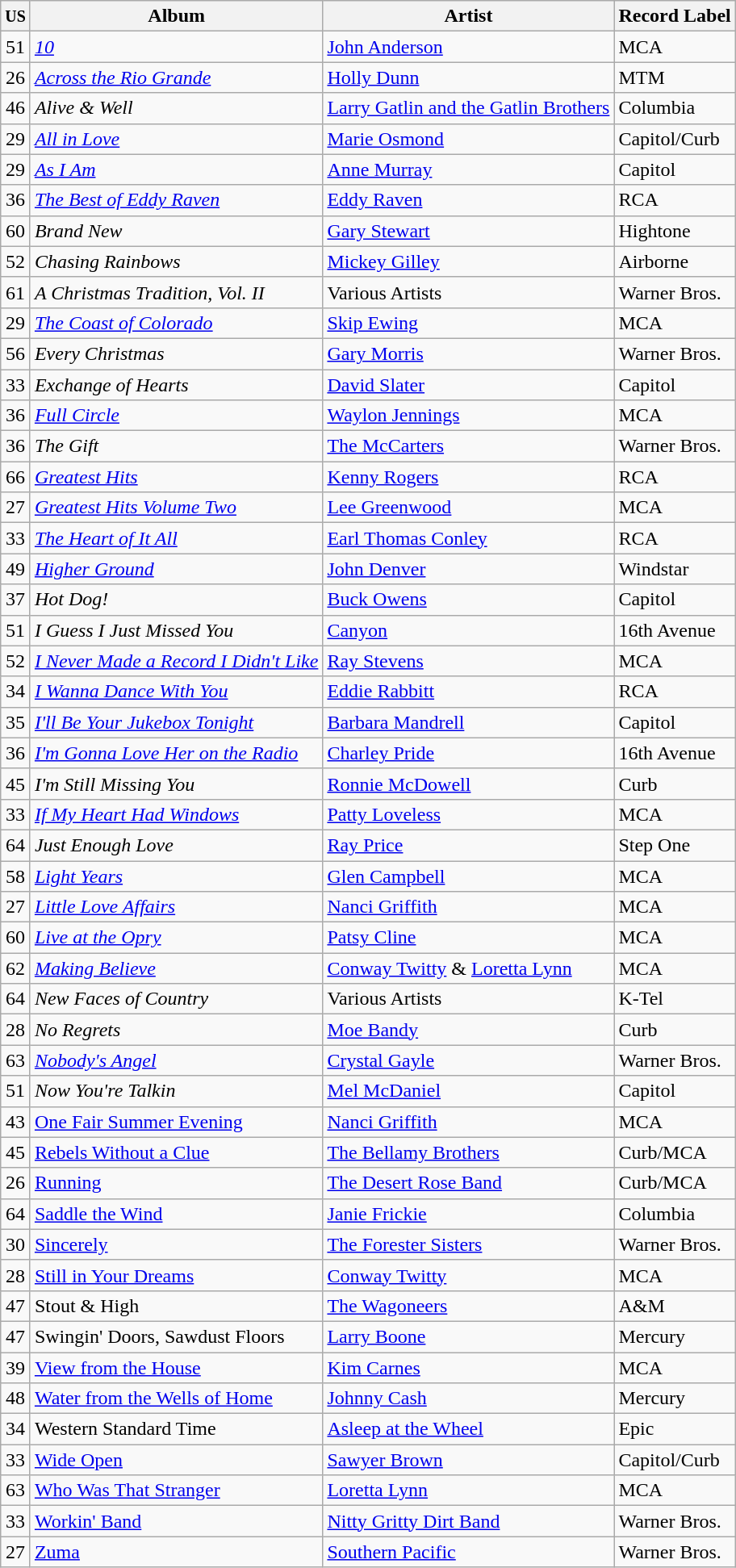<table class="wikitable sortable">
<tr>
<th><small>US</small></th>
<th>Album</th>
<th>Artist</th>
<th>Record Label</th>
</tr>
<tr>
<td align="center">51</td>
<td><em><a href='#'>10</a></em></td>
<td><a href='#'>John Anderson</a></td>
<td>MCA</td>
</tr>
<tr>
<td align="center">26</td>
<td><em><a href='#'>Across the Rio Grande</a></em></td>
<td><a href='#'>Holly Dunn</a></td>
<td>MTM</td>
</tr>
<tr>
<td align="center">46</td>
<td><em>Alive & Well</em></td>
<td><a href='#'>Larry Gatlin and the Gatlin Brothers</a></td>
<td>Columbia</td>
</tr>
<tr>
<td align="center">29</td>
<td><em><a href='#'>All in Love</a></em></td>
<td><a href='#'>Marie Osmond</a></td>
<td>Capitol/Curb</td>
</tr>
<tr>
<td align="center">29</td>
<td><em><a href='#'>As I Am</a></em></td>
<td><a href='#'>Anne Murray</a></td>
<td>Capitol</td>
</tr>
<tr>
<td align="center">36</td>
<td><em><a href='#'>The Best of Eddy Raven</a></em></td>
<td><a href='#'>Eddy Raven</a></td>
<td>RCA</td>
</tr>
<tr>
<td align="center">60</td>
<td><em>Brand New</em></td>
<td><a href='#'>Gary Stewart</a></td>
<td>Hightone</td>
</tr>
<tr>
<td align="center">52</td>
<td><em>Chasing Rainbows</em></td>
<td><a href='#'>Mickey Gilley</a></td>
<td>Airborne</td>
</tr>
<tr>
<td align="center">61</td>
<td><em>A Christmas Tradition, Vol. II</em></td>
<td>Various Artists</td>
<td>Warner Bros.</td>
</tr>
<tr>
<td align="center">29</td>
<td><em><a href='#'>The Coast of Colorado</a></em></td>
<td><a href='#'>Skip Ewing</a></td>
<td>MCA</td>
</tr>
<tr>
<td align="center">56</td>
<td><em>Every Christmas</em></td>
<td><a href='#'>Gary Morris</a></td>
<td>Warner Bros.</td>
</tr>
<tr>
<td align="center">33</td>
<td><em>Exchange of Hearts</em></td>
<td><a href='#'>David Slater</a></td>
<td>Capitol</td>
</tr>
<tr>
<td align="center">36</td>
<td><em><a href='#'>Full Circle</a></em></td>
<td><a href='#'>Waylon Jennings</a></td>
<td>MCA</td>
</tr>
<tr>
<td align="center">36</td>
<td><em>The Gift</em></td>
<td><a href='#'>The McCarters</a></td>
<td>Warner Bros.</td>
</tr>
<tr>
<td align="center">66</td>
<td><em><a href='#'>Greatest Hits</a></em></td>
<td><a href='#'>Kenny Rogers</a></td>
<td>RCA</td>
</tr>
<tr>
<td align="center">27</td>
<td><em><a href='#'>Greatest Hits Volume Two</a></em></td>
<td><a href='#'>Lee Greenwood</a></td>
<td>MCA</td>
</tr>
<tr>
<td align="center">33</td>
<td><em><a href='#'>The Heart of It All</a></em></td>
<td><a href='#'>Earl Thomas Conley</a></td>
<td>RCA</td>
</tr>
<tr>
<td align="center">49</td>
<td><em><a href='#'>Higher Ground</a></em></td>
<td><a href='#'>John Denver</a></td>
<td>Windstar</td>
</tr>
<tr>
<td align="center">37</td>
<td><em>Hot Dog!</em></td>
<td><a href='#'>Buck Owens</a></td>
<td>Capitol</td>
</tr>
<tr>
<td align="center">51</td>
<td><em>I Guess I Just Missed You</em></td>
<td><a href='#'>Canyon</a></td>
<td>16th Avenue</td>
</tr>
<tr>
<td align="center">52</td>
<td><em><a href='#'>I Never Made a Record I Didn't Like</a></em></td>
<td><a href='#'>Ray Stevens</a></td>
<td>MCA</td>
</tr>
<tr>
<td align="center">34</td>
<td><em><a href='#'>I Wanna Dance With You</a></em></td>
<td><a href='#'>Eddie Rabbitt</a></td>
<td>RCA</td>
</tr>
<tr>
<td align="center">35</td>
<td><em><a href='#'>I'll Be Your Jukebox Tonight</a></em></td>
<td><a href='#'>Barbara Mandrell</a></td>
<td>Capitol</td>
</tr>
<tr>
<td align="center">36</td>
<td><em><a href='#'>I'm Gonna Love Her on the Radio</a></em></td>
<td><a href='#'>Charley Pride</a></td>
<td>16th Avenue</td>
</tr>
<tr>
<td align="center">45</td>
<td><em>I'm Still Missing You</em></td>
<td><a href='#'>Ronnie McDowell</a></td>
<td>Curb</td>
</tr>
<tr>
<td align="center">33</td>
<td><em><a href='#'>If My Heart Had Windows</a></em></td>
<td><a href='#'>Patty Loveless</a></td>
<td>MCA</td>
</tr>
<tr>
<td align="center">64</td>
<td><em>Just Enough Love</em></td>
<td><a href='#'>Ray Price</a></td>
<td>Step One</td>
</tr>
<tr>
<td align="center">58</td>
<td><em><a href='#'>Light Years</a></em></td>
<td><a href='#'>Glen Campbell</a></td>
<td>MCA</td>
</tr>
<tr>
<td align="center">27</td>
<td><em><a href='#'>Little Love Affairs</a></em></td>
<td><a href='#'>Nanci Griffith</a></td>
<td>MCA</td>
</tr>
<tr>
<td align="center">60</td>
<td><em><a href='#'>Live at the Opry</a></em></td>
<td><a href='#'>Patsy Cline</a></td>
<td>MCA</td>
</tr>
<tr>
<td align="center">62</td>
<td><em><a href='#'>Making Believe</a></em></td>
<td><a href='#'>Conway Twitty</a> & <a href='#'>Loretta Lynn</a></td>
<td>MCA</td>
</tr>
<tr>
<td align="center">64</td>
<td><em>New Faces of Country</em></td>
<td>Various Artists</td>
<td>K-Tel</td>
</tr>
<tr>
<td align="center">28</td>
<td><em>No Regrets</em></td>
<td><a href='#'>Moe Bandy</a></td>
<td>Curb</td>
</tr>
<tr>
<td align="center">63</td>
<td><em><a href='#'>Nobody's Angel</a></em></td>
<td><a href='#'>Crystal Gayle</a></td>
<td>Warner Bros.</td>
</tr>
<tr>
<td align="center">51</td>
<td><em>Now You're Talkin<strong></td>
<td><a href='#'>Mel McDaniel</a></td>
<td>Capitol</td>
</tr>
<tr>
<td align="center">43</td>
<td></em><a href='#'>One Fair Summer Evening</a><em></td>
<td><a href='#'>Nanci Griffith</a></td>
<td>MCA</td>
</tr>
<tr>
<td align="center">45</td>
<td></em><a href='#'>Rebels Without a Clue</a><em></td>
<td><a href='#'>The Bellamy Brothers</a></td>
<td>Curb/MCA</td>
</tr>
<tr>
<td align="center">26</td>
<td></em><a href='#'>Running</a><em></td>
<td><a href='#'>The Desert Rose Band</a></td>
<td>Curb/MCA</td>
</tr>
<tr>
<td align="center">64</td>
<td></em><a href='#'>Saddle the Wind</a><em></td>
<td><a href='#'>Janie Frickie</a></td>
<td>Columbia</td>
</tr>
<tr>
<td align="center">30</td>
<td></em><a href='#'>Sincerely</a><em></td>
<td><a href='#'>The Forester Sisters</a></td>
<td>Warner Bros.</td>
</tr>
<tr>
<td align="center">28</td>
<td></em><a href='#'>Still in Your Dreams</a><em></td>
<td><a href='#'>Conway Twitty</a></td>
<td>MCA</td>
</tr>
<tr>
<td align="center">47</td>
<td></em>Stout & High<em></td>
<td><a href='#'>The Wagoneers</a></td>
<td>A&M</td>
</tr>
<tr>
<td align="center">47</td>
<td></em>Swingin' Doors, Sawdust Floors<em></td>
<td><a href='#'>Larry Boone</a></td>
<td>Mercury</td>
</tr>
<tr>
<td align="center">39</td>
<td></em><a href='#'>View from the House</a><em></td>
<td><a href='#'>Kim Carnes</a></td>
<td>MCA</td>
</tr>
<tr>
<td align="center">48</td>
<td></em><a href='#'>Water from the Wells of Home</a><em></td>
<td><a href='#'>Johnny Cash</a></td>
<td>Mercury</td>
</tr>
<tr>
<td align="center">34</td>
<td></em>Western Standard Time<em></td>
<td><a href='#'>Asleep at the Wheel</a></td>
<td>Epic</td>
</tr>
<tr>
<td align="center">33</td>
<td></em><a href='#'>Wide Open</a><em></td>
<td><a href='#'>Sawyer Brown</a></td>
<td>Capitol/Curb</td>
</tr>
<tr>
<td align="center">63</td>
<td></em><a href='#'>Who Was That Stranger</a><em></td>
<td><a href='#'>Loretta Lynn</a></td>
<td>MCA</td>
</tr>
<tr>
<td align="center">33</td>
<td></em><a href='#'>Workin' Band</a><em></td>
<td><a href='#'>Nitty Gritty Dirt Band</a></td>
<td>Warner Bros.</td>
</tr>
<tr>
<td align="center">27</td>
<td></em><a href='#'>Zuma</a><em></td>
<td><a href='#'>Southern Pacific</a></td>
<td>Warner Bros.</td>
</tr>
</table>
